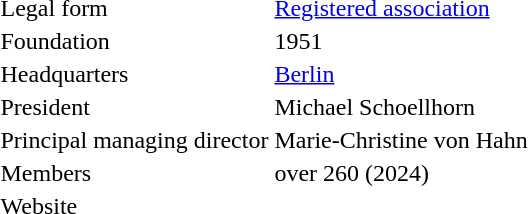<table class="mw-collapsible">
<tr>
<td>Legal form</td>
<td><a href='#'>Registered association</a></td>
</tr>
<tr>
<td>Foundation</td>
<td>1951</td>
</tr>
<tr>
<td>Headquarters</td>
<td><a href='#'>Berlin</a></td>
</tr>
<tr>
<td>President</td>
<td>Michael Schoellhorn</td>
</tr>
<tr>
<td>Principal managing director</td>
<td>Marie-Christine von Hahn</td>
</tr>
<tr>
<td>Members</td>
<td>over 260 (2024)</td>
</tr>
<tr>
<td>Website</td>
<td></td>
</tr>
</table>
